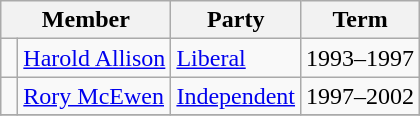<table class="wikitable">
<tr>
<th colspan="2">Member</th>
<th>Party</th>
<th>Term</th>
</tr>
<tr>
<td> </td>
<td><a href='#'>Harold Allison</a></td>
<td><a href='#'>Liberal</a></td>
<td>1993–1997</td>
</tr>
<tr>
<td> </td>
<td><a href='#'>Rory McEwen</a></td>
<td><a href='#'>Independent</a></td>
<td>1997–2002</td>
</tr>
<tr>
</tr>
</table>
